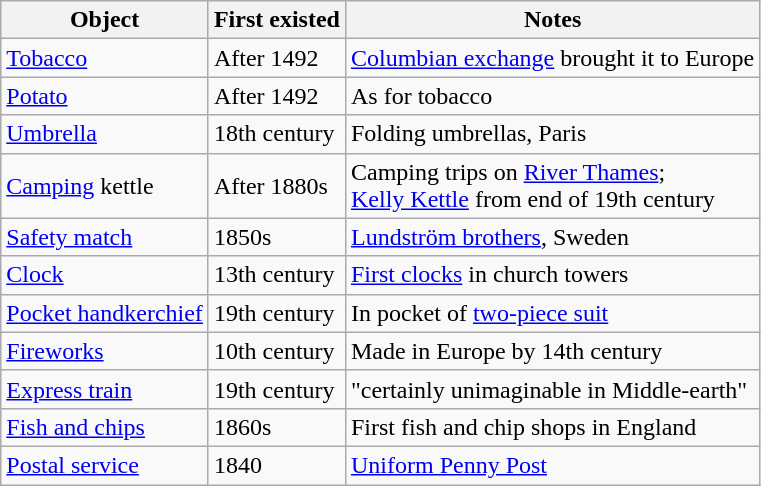<table class="wikitable">
<tr>
<th>Object</th>
<th>First existed</th>
<th>Notes</th>
</tr>
<tr>
<td><a href='#'>Tobacco</a></td>
<td>After 1492</td>
<td><a href='#'>Columbian exchange</a> brought it to Europe</td>
</tr>
<tr>
<td><a href='#'>Potato</a></td>
<td>After 1492</td>
<td>As for tobacco</td>
</tr>
<tr>
<td><a href='#'>Umbrella</a></td>
<td>18th century</td>
<td>Folding umbrellas, Paris</td>
</tr>
<tr>
<td><a href='#'>Camping</a> kettle</td>
<td>After 1880s</td>
<td>Camping trips on <a href='#'>River Thames</a>;<br><a href='#'>Kelly Kettle</a> from end of 19th century</td>
</tr>
<tr>
<td><a href='#'>Safety match</a></td>
<td>1850s</td>
<td><a href='#'>Lundström brothers</a>, Sweden</td>
</tr>
<tr>
<td><a href='#'>Clock</a></td>
<td>13th century</td>
<td><a href='#'>First clocks</a> in church towers</td>
</tr>
<tr>
<td><a href='#'>Pocket handkerchief</a></td>
<td>19th century</td>
<td>In pocket of <a href='#'>two-piece suit</a></td>
</tr>
<tr>
<td><a href='#'>Fireworks</a></td>
<td>10th century</td>
<td>Made in Europe by 14th century</td>
</tr>
<tr>
<td><a href='#'>Express train</a></td>
<td>19th century</td>
<td>"certainly unimaginable in Middle-earth"</td>
</tr>
<tr>
<td><a href='#'>Fish and chips</a></td>
<td>1860s</td>
<td>First fish and chip shops in England</td>
</tr>
<tr>
<td><a href='#'>Postal service</a></td>
<td>1840</td>
<td><a href='#'>Uniform Penny Post</a></td>
</tr>
</table>
